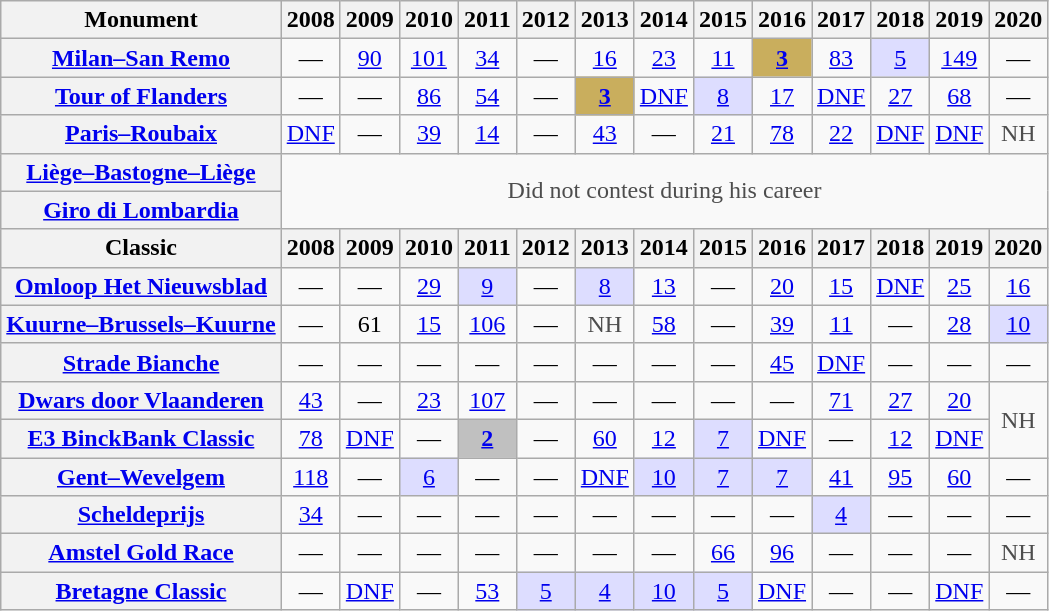<table class="wikitable plainrowheaders">
<tr>
<th>Monument</th>
<th>2008</th>
<th>2009</th>
<th>2010</th>
<th>2011</th>
<th>2012</th>
<th>2013</th>
<th>2014</th>
<th>2015</th>
<th>2016</th>
<th>2017</th>
<th>2018</th>
<th>2019</th>
<th>2020</th>
</tr>
<tr style="text-align:center;">
<th scope="row"><a href='#'>Milan–San Remo</a></th>
<td>—</td>
<td><a href='#'>90</a></td>
<td><a href='#'>101</a></td>
<td><a href='#'>34</a></td>
<td>—</td>
<td><a href='#'>16</a></td>
<td><a href='#'>23</a></td>
<td><a href='#'>11</a></td>
<td style="background:#C9AE5D;"><a href='#'><strong>3</strong></a></td>
<td><a href='#'>83</a></td>
<td style="background:#ddddff;"><a href='#'>5</a></td>
<td><a href='#'>149</a></td>
<td>—</td>
</tr>
<tr style="text-align:center;">
<th scope="row"><a href='#'>Tour of Flanders</a></th>
<td>—</td>
<td>—</td>
<td><a href='#'>86</a></td>
<td><a href='#'>54</a></td>
<td>—</td>
<td style="background:#C9AE5D;"><a href='#'><strong>3</strong></a></td>
<td><a href='#'>DNF</a></td>
<td style="background:#ddddff;"><a href='#'>8</a></td>
<td><a href='#'>17</a></td>
<td><a href='#'>DNF</a></td>
<td><a href='#'>27</a></td>
<td><a href='#'>68</a></td>
<td>—</td>
</tr>
<tr style="text-align:center;">
<th scope="row"><a href='#'>Paris–Roubaix</a></th>
<td><a href='#'>DNF</a></td>
<td>—</td>
<td><a href='#'>39</a></td>
<td><a href='#'>14</a></td>
<td>—</td>
<td><a href='#'>43</a></td>
<td>—</td>
<td><a href='#'>21</a></td>
<td><a href='#'>78</a></td>
<td><a href='#'>22</a></td>
<td><a href='#'>DNF</a></td>
<td><a href='#'>DNF</a></td>
<td style="color:#4d4d4d;">NH</td>
</tr>
<tr style="text-align:center;">
<th scope="row"><a href='#'>Liège–Bastogne–Liège</a></th>
<td style="color:#4d4d4d;" colspan=13 rowspan=2>Did not contest during his career</td>
</tr>
<tr style="text-align:center;">
<th scope="row"><a href='#'>Giro di Lombardia</a></th>
</tr>
<tr>
<th>Classic</th>
<th>2008</th>
<th>2009</th>
<th>2010</th>
<th>2011</th>
<th>2012</th>
<th>2013</th>
<th>2014</th>
<th>2015</th>
<th>2016</th>
<th>2017</th>
<th>2018</th>
<th>2019</th>
<th>2020</th>
</tr>
<tr style="text-align:center;">
<th scope="row"><a href='#'>Omloop Het Nieuwsblad</a></th>
<td>—</td>
<td>—</td>
<td><a href='#'>29</a></td>
<td style="background:#ddddff;"><a href='#'>9</a></td>
<td>—</td>
<td style="background:#ddddff;"><a href='#'>8</a></td>
<td><a href='#'>13</a></td>
<td>—</td>
<td><a href='#'>20</a></td>
<td><a href='#'>15</a></td>
<td><a href='#'>DNF</a></td>
<td><a href='#'>25</a></td>
<td><a href='#'>16</a></td>
</tr>
<tr style="text-align:center;">
<th scope="row"><a href='#'>Kuurne–Brussels–Kuurne</a></th>
<td>—</td>
<td>61</td>
<td><a href='#'>15</a></td>
<td><a href='#'>106</a></td>
<td>—</td>
<td style="color:#4d4d4d;">NH</td>
<td><a href='#'>58</a></td>
<td>—</td>
<td><a href='#'>39</a></td>
<td><a href='#'>11</a></td>
<td>—</td>
<td><a href='#'>28</a></td>
<td style="background:#ddddff;"><a href='#'>10</a></td>
</tr>
<tr style="text-align:center;">
<th scope="row"><a href='#'>Strade Bianche</a></th>
<td>—</td>
<td>—</td>
<td>—</td>
<td>—</td>
<td>—</td>
<td>—</td>
<td>—</td>
<td>—</td>
<td><a href='#'>45</a></td>
<td><a href='#'>DNF</a></td>
<td>—</td>
<td>—</td>
<td>—</td>
</tr>
<tr style="text-align:center;">
<th scope="row"><a href='#'>Dwars door Vlaanderen</a></th>
<td><a href='#'>43</a></td>
<td>—</td>
<td><a href='#'>23</a></td>
<td><a href='#'>107</a></td>
<td>—</td>
<td>—</td>
<td>—</td>
<td>—</td>
<td>—</td>
<td><a href='#'>71</a></td>
<td><a href='#'>27</a></td>
<td><a href='#'>20</a></td>
<td style="color:#4d4d4d;" rowspan=2>NH</td>
</tr>
<tr style="text-align:center;">
<th scope="row"><a href='#'>E3 BinckBank Classic</a></th>
<td><a href='#'>78</a></td>
<td><a href='#'>DNF</a></td>
<td>—</td>
<td style="background:#C0C0C0;"><a href='#'><strong>2</strong></a></td>
<td>—</td>
<td><a href='#'>60</a></td>
<td><a href='#'>12</a></td>
<td style="background:#ddddff;"><a href='#'>7</a></td>
<td><a href='#'>DNF</a></td>
<td>—</td>
<td><a href='#'>12</a></td>
<td><a href='#'>DNF</a></td>
</tr>
<tr style="text-align:center;">
<th scope="row"><a href='#'>Gent–Wevelgem</a></th>
<td><a href='#'>118</a></td>
<td>—</td>
<td style="background:#ddddff;"><a href='#'>6</a></td>
<td>—</td>
<td>—</td>
<td><a href='#'>DNF</a></td>
<td style="background:#ddddff;"><a href='#'>10</a></td>
<td style="background:#ddddff;"><a href='#'>7</a></td>
<td style="background:#ddddff;"><a href='#'>7</a></td>
<td><a href='#'>41</a></td>
<td><a href='#'>95</a></td>
<td><a href='#'>60</a></td>
<td>—</td>
</tr>
<tr style="text-align:center;">
<th scope="row"><a href='#'>Scheldeprijs</a></th>
<td><a href='#'>34</a></td>
<td>—</td>
<td>—</td>
<td>—</td>
<td>—</td>
<td>—</td>
<td>—</td>
<td>—</td>
<td>—</td>
<td style="background:#ddddff;"><a href='#'>4</a></td>
<td>—</td>
<td>—</td>
<td>—</td>
</tr>
<tr style="text-align:center;">
<th scope="row"><a href='#'>Amstel Gold Race</a></th>
<td>—</td>
<td>—</td>
<td>—</td>
<td>—</td>
<td>—</td>
<td>—</td>
<td>—</td>
<td><a href='#'>66</a></td>
<td><a href='#'>96</a></td>
<td>—</td>
<td>—</td>
<td>—</td>
<td style="color:#4d4d4d;">NH</td>
</tr>
<tr style="text-align:center;">
<th scope="row"><a href='#'>Bretagne Classic</a></th>
<td>—</td>
<td><a href='#'>DNF</a></td>
<td>—</td>
<td><a href='#'>53</a></td>
<td style="background:#ddddff;"><a href='#'>5</a></td>
<td style="background:#ddddff;"><a href='#'>4</a></td>
<td style="background:#ddddff;"><a href='#'>10</a></td>
<td style="background:#ddddff;"><a href='#'>5</a></td>
<td><a href='#'>DNF</a></td>
<td>—</td>
<td>—</td>
<td><a href='#'>DNF</a></td>
<td>—</td>
</tr>
</table>
